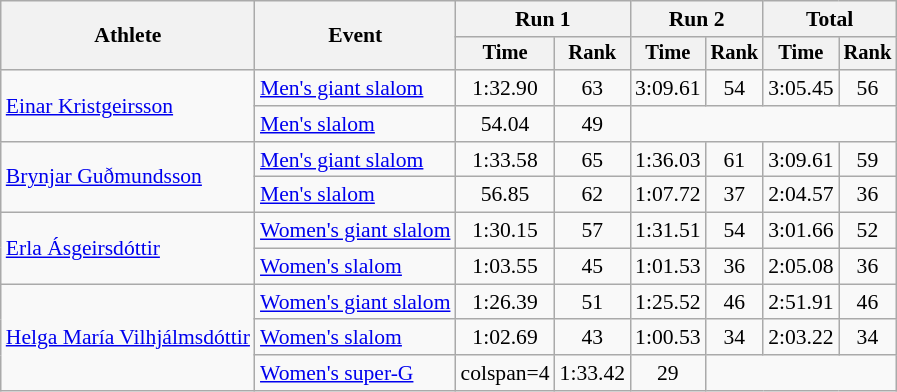<table class="wikitable" style="font-size:90%">
<tr>
<th rowspan=2>Athlete</th>
<th rowspan=2>Event</th>
<th colspan=2>Run 1</th>
<th colspan=2>Run 2</th>
<th colspan=2>Total</th>
</tr>
<tr style="font-size:95%">
<th>Time</th>
<th>Rank</th>
<th>Time</th>
<th>Rank</th>
<th>Time</th>
<th>Rank</th>
</tr>
<tr align=center>
<td align=left rowspan=2><a href='#'>Einar Kristgeirsson</a></td>
<td align=left><a href='#'>Men's giant slalom</a></td>
<td>1:32.90</td>
<td>63</td>
<td>3:09.61</td>
<td>54</td>
<td>3:05.45</td>
<td>56</td>
</tr>
<tr align=center>
<td align=left><a href='#'>Men's slalom</a></td>
<td>54.04</td>
<td>49</td>
<td colspan=4></td>
</tr>
<tr align=center>
<td align=left rowspan=2><a href='#'>Brynjar Guðmundsson</a></td>
<td align=left><a href='#'>Men's giant slalom</a></td>
<td>1:33.58</td>
<td>65</td>
<td>1:36.03</td>
<td>61</td>
<td>3:09.61</td>
<td>59</td>
</tr>
<tr align=center>
<td align=left><a href='#'>Men's slalom</a></td>
<td>56.85</td>
<td>62</td>
<td>1:07.72</td>
<td>37</td>
<td>2:04.57</td>
<td>36</td>
</tr>
<tr align=center>
<td align=left rowspan=2><a href='#'>Erla Ásgeirsdóttir</a></td>
<td align=left><a href='#'>Women's giant slalom</a></td>
<td>1:30.15</td>
<td>57</td>
<td>1:31.51</td>
<td>54</td>
<td>3:01.66</td>
<td>52</td>
</tr>
<tr align=center>
<td align=left><a href='#'>Women's slalom</a></td>
<td>1:03.55</td>
<td>45</td>
<td>1:01.53</td>
<td>36</td>
<td>2:05.08</td>
<td>36</td>
</tr>
<tr align=center>
<td align=left rowspan=3><a href='#'>Helga María Vilhjálmsdóttir</a></td>
<td align=left><a href='#'>Women's giant slalom</a></td>
<td>1:26.39</td>
<td>51</td>
<td>1:25.52</td>
<td>46</td>
<td>2:51.91</td>
<td>46</td>
</tr>
<tr align=center>
<td align=left><a href='#'>Women's slalom</a></td>
<td>1:02.69</td>
<td>43</td>
<td>1:00.53</td>
<td>34</td>
<td>2:03.22</td>
<td>34</td>
</tr>
<tr align=center>
<td align=left><a href='#'>Women's super-G</a></td>
<td>colspan=4 </td>
<td>1:33.42</td>
<td>29</td>
</tr>
</table>
